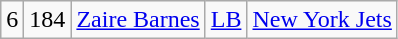<table class="wikitable" style="text-align:center">
<tr>
<td>6</td>
<td>184</td>
<td><a href='#'>Zaire Barnes</a></td>
<td><a href='#'>LB</a></td>
<td><a href='#'>New York Jets</a></td>
</tr>
</table>
